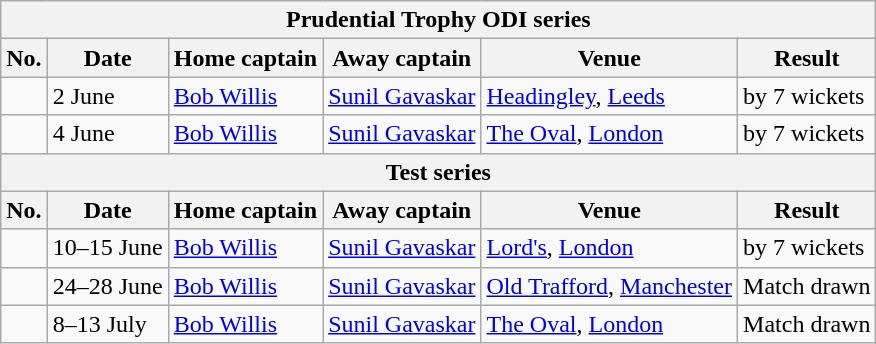<table class="wikitable">
<tr>
<th colspan="9">Prudential Trophy ODI series</th>
</tr>
<tr>
<th>No.</th>
<th>Date</th>
<th>Home captain</th>
<th>Away captain</th>
<th>Venue</th>
<th>Result</th>
</tr>
<tr>
<td></td>
<td>2 June</td>
<td><a href='#'>Bob Willis</a></td>
<td><a href='#'>Sunil Gavaskar</a></td>
<td><a href='#'>Headingley</a>, <a href='#'>Leeds</a></td>
<td> by 7 wickets</td>
</tr>
<tr>
<td></td>
<td>4 June</td>
<td><a href='#'>Bob Willis</a></td>
<td><a href='#'>Sunil Gavaskar</a></td>
<td><a href='#'>The Oval</a>, <a href='#'>London</a></td>
<td> by 7 wickets</td>
</tr>
<tr>
<th colspan="9">Test series</th>
</tr>
<tr>
<th>No.</th>
<th>Date</th>
<th>Home captain</th>
<th>Away captain</th>
<th>Venue</th>
<th>Result</th>
</tr>
<tr>
<td></td>
<td>10–15 June</td>
<td><a href='#'>Bob Willis</a></td>
<td><a href='#'>Sunil Gavaskar</a></td>
<td><a href='#'>Lord's</a>, <a href='#'>London</a></td>
<td> by 7 wickets</td>
</tr>
<tr>
<td></td>
<td>24–28 June</td>
<td><a href='#'>Bob Willis</a></td>
<td><a href='#'>Sunil Gavaskar</a></td>
<td><a href='#'>Old Trafford</a>, <a href='#'>Manchester</a></td>
<td>Match drawn</td>
</tr>
<tr>
<td></td>
<td>8–13 July</td>
<td><a href='#'>Bob Willis</a></td>
<td><a href='#'>Sunil Gavaskar</a></td>
<td><a href='#'>The Oval</a>, <a href='#'>London</a></td>
<td>Match drawn</td>
</tr>
</table>
